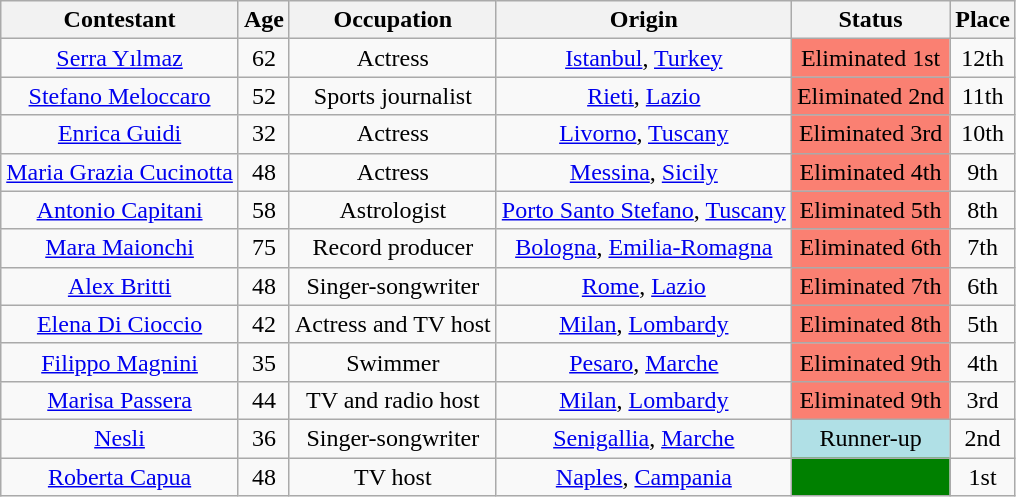<table class="wikitable" style="text-align: center;">
<tr>
<th>Contestant</th>
<th>Age</th>
<th>Occupation</th>
<th>Origin</th>
<th>Status</th>
<th>Place</th>
</tr>
<tr>
<td><a href='#'>Serra Yılmaz</a></td>
<td>62</td>
<td>Actress</td>
<td><a href='#'>Istanbul</a>, <a href='#'>Turkey</a></td>
<td bgcolor=#fa8072>Eliminated 1st</td>
<td>12th</td>
</tr>
<tr>
<td><a href='#'>Stefano Meloccaro</a></td>
<td>52</td>
<td>Sports journalist</td>
<td><a href='#'>Rieti</a>, <a href='#'>Lazio</a></td>
<td bgcolor=#fa8072>Eliminated 2nd</td>
<td>11th</td>
</tr>
<tr>
<td><a href='#'>Enrica Guidi</a></td>
<td>32</td>
<td>Actress</td>
<td><a href='#'>Livorno</a>, <a href='#'>Tuscany</a></td>
<td bgcolor=#fa8072>Eliminated 3rd</td>
<td>10th</td>
</tr>
<tr>
<td><a href='#'>Maria Grazia Cucinotta</a></td>
<td>48</td>
<td>Actress</td>
<td><a href='#'>Messina</a>, <a href='#'>Sicily</a></td>
<td bgcolor=#fa8072>Eliminated 4th</td>
<td>9th</td>
</tr>
<tr>
<td><a href='#'>Antonio Capitani</a></td>
<td>58</td>
<td>Astrologist</td>
<td><a href='#'>Porto Santo Stefano</a>, <a href='#'>Tuscany</a></td>
<td bgcolor=#fa8072>Eliminated 5th</td>
<td>8th</td>
</tr>
<tr>
<td><a href='#'>Mara Maionchi</a></td>
<td>75</td>
<td>Record producer</td>
<td><a href='#'>Bologna</a>, <a href='#'>Emilia-Romagna</a></td>
<td bgcolor=#fa8072>Eliminated 6th</td>
<td>7th</td>
</tr>
<tr>
<td><a href='#'>Alex Britti</a></td>
<td>48</td>
<td>Singer-songwriter</td>
<td><a href='#'>Rome</a>, <a href='#'>Lazio</a></td>
<td bgcolor=#fa8072>Eliminated 7th</td>
<td>6th</td>
</tr>
<tr>
<td><a href='#'>Elena Di Cioccio</a></td>
<td>42</td>
<td>Actress and TV host</td>
<td><a href='#'>Milan</a>, <a href='#'>Lombardy</a></td>
<td bgcolor=#fa8072>Eliminated 8th</td>
<td>5th</td>
</tr>
<tr>
<td><a href='#'>Filippo Magnini</a></td>
<td>35</td>
<td>Swimmer</td>
<td><a href='#'>Pesaro</a>, <a href='#'>Marche</a></td>
<td bgcolor=#fa8072>Eliminated 9th</td>
<td>4th</td>
</tr>
<tr>
<td><a href='#'>Marisa Passera</a></td>
<td>44</td>
<td>TV and radio host</td>
<td><a href='#'>Milan</a>, <a href='#'>Lombardy</a></td>
<td bgcolor=#fa8072>Eliminated 9th</td>
<td>3rd</td>
</tr>
<tr>
<td><a href='#'>Nesli</a></td>
<td>36</td>
<td>Singer-songwriter</td>
<td><a href='#'>Senigallia</a>, <a href='#'>Marche</a></td>
<td bgcolor=#B0E0E6>Runner-up</td>
<td>2nd</td>
</tr>
<tr>
<td><a href='#'>Roberta Capua</a></td>
<td>48</td>
<td>TV host</td>
<td><a href='#'>Naples</a>, <a href='#'>Campania</a></td>
<td bgcolor=green></td>
<td>1st</td>
</tr>
</table>
